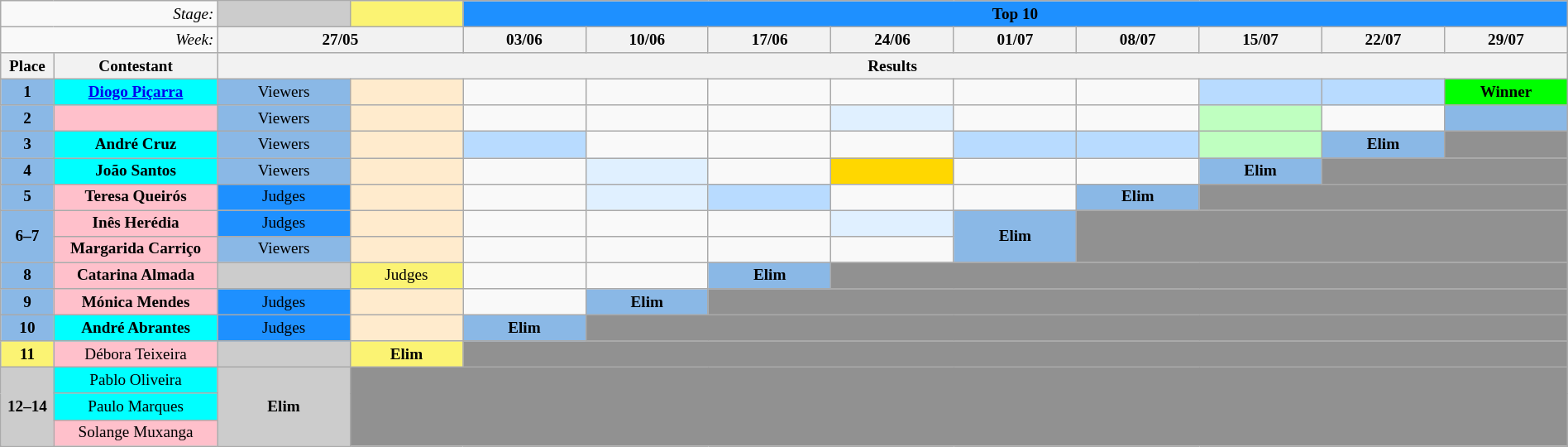<table class="wikitable" style="margin:1em auto; text-align:center; font-size:80%">
<tr>
<td colspan="2" align="right"><em>Stage:</em></td>
<td style="background:#ccc; text-align:center;"></td>
<td style="background:#fbf373; text-align:center;"></td>
<td colspan=9 style="background:#1E90FF; text-align:center;"><strong>Top 10</strong></td>
</tr>
<tr>
<td colspan="2" style="text-align:right;"><em>Week:</em></td>
<th width="12%" colspan=2>27/05</th>
<th width="6%">03/06</th>
<th width="6%">10/06</th>
<th width="6%">17/06</th>
<th width="6%">24/06</th>
<th width="6%">01/07</th>
<th width="6%">08/07</th>
<th width="6%">15/07</th>
<th width="6%">22/07</th>
<th width="6%">29/07</th>
</tr>
<tr>
<th width="2%">Place</th>
<th width="8%">Contestant</th>
<th colspan="12" style="text-align:center;">Results</th>
</tr>
<tr>
<td style="background:#8ab8e6;"><strong>1</strong></td>
<td style="background:cyan; text-align:center;"><strong><a href='#'>Diogo Piçarra</a></strong></td>
<td style="background:#8ab8e6;">Viewers</td>
<td style="background:#FFEBCD;"></td>
<td style="width:6%"></td>
<td></td>
<td></td>
<td></td>
<td></td>
<td></td>
<td style="background:#b8dbff;"></td>
<td style="background:#b8dbff;"></td>
<td style="background:lime;" rowspan="1"><strong>Winner</strong></td>
</tr>
<tr>
<td style="background:#8ab8e6;"><strong>2</strong></td>
<td style="background:pink; text-align:center;"></td>
<td style="background:#8ab8e6;">Viewers</td>
<td style="background:#FFEBCD;"></td>
<td></td>
<td></td>
<td></td>
<td style="background:#E0F0FF;"></td>
<td></td>
<td></td>
<td style="background:#BFFFC0;"></td>
<td></td>
<td style="background:#8ab8e6;"></td>
</tr>
<tr>
<td style="background:#8ab8e6;"><strong>3</strong></td>
<td style="background:cyan; text-align:center;"><strong>André Cruz</strong></td>
<td style="background:#8ab8e6;">Viewers</td>
<td style="background:#FFEBCD;"></td>
<td style="background:#b8dbff;"></td>
<td></td>
<td></td>
<td></td>
<td style="background:#b8dbff;"></td>
<td style="background:#b8dbff;"></td>
<td style="background:#BFFFC0;"></td>
<td style="background:#8ab8e6;"><strong>Elim</strong></td>
<td bgcolor="#919191" colspan=3></td>
</tr>
<tr>
<td style="background:#8ab8e6;"><strong>4</strong></td>
<td style="background:cyan; text-align:center;"><strong>João Santos</strong></td>
<td style="background:#8ab8e6;">Viewers</td>
<td style="background:#FFEBCD;"></td>
<td></td>
<td style="background:#E0F0FF;"></td>
<td></td>
<td style="background:gold;"></td>
<td></td>
<td></td>
<td style="background:#8ab8e6;"><strong>Elim</strong></td>
<td bgcolor="#919191" colspan=4></td>
</tr>
<tr>
<td style="background:#8ab8e6;"><strong>5</strong></td>
<td style="background:pink; text-align:center;"><strong>Teresa Queirós</strong></td>
<td style="background:#1E90FF;">Judges</td>
<td style="background:#FFEBCD;"></td>
<td style="width:6%"></td>
<td style="background:#E0F0FF;"></td>
<td style="background:#b8dbff;"></td>
<td></td>
<td></td>
<td style="background:#8ab8e6;"><strong>Elim</strong></td>
<td bgcolor="#919191" colspan=5></td>
</tr>
<tr>
<td rowspan="2" style="background:#8ab8e6;"><strong>6–7</strong></td>
<td style="background:pink; text-align:center;"><strong>Inês Herédia</strong></td>
<td style="background:#1E90FF;">Judges</td>
<td style="background:#FFEBCD;"></td>
<td></td>
<td></td>
<td></td>
<td style="background:#E0F0FF;"></td>
<td rowspan="2" style="background:#8ab8e6;"><strong>Elim</strong></td>
<td rowspan="2" bgcolor="#919191" colspan=6></td>
</tr>
<tr>
<td style="background:pink; text-align:center;"><strong>Margarida Carriço</strong></td>
<td style="background:#8ab8e6;">Viewers</td>
<td style="background:#FFEBCD;"></td>
<td></td>
<td></td>
<td></td>
<td></td>
</tr>
<tr>
<td style="background:#8ab8e6;"><strong>8</strong></td>
<td style="background:pink; text-align:center;"><strong>Catarina Almada</strong></td>
<td style="background:#ccc; text-align:center;"></td>
<td style="background:#fbf373;">Judges</td>
<td></td>
<td></td>
<td style="background:#8ab8e6;"><strong>Elim</strong></td>
<td bgcolor="#919191" colspan=6></td>
</tr>
<tr>
<td style="background:#8ab8e6;"><strong>9</strong></td>
<td style="background:pink; text-align:center;"><strong>Mónica Mendes</strong></td>
<td style="background:#1E90FF;">Judges</td>
<td style="background:#FFEBCD;"></td>
<td></td>
<td style="background:#8ab8e6;"><strong>Elim</strong></td>
<td bgcolor="#919191" colspan=7></td>
</tr>
<tr>
<td style="background:#8ab8e6;"><strong>10</strong></td>
<td style="background:cyan; text-align:center;"><strong>André Abrantes</strong></td>
<td style="background:#1E90FF;">Judges</td>
<td style="background:#FFEBCD;"></td>
<td style="background:#8ab8e6;"><strong>Elim</strong></td>
<td bgcolor="#919191" colspan=8></td>
</tr>
<tr>
<td style="background:#fbf373;"><strong>11</strong></td>
<td style="background:pink; text-align:center;">Débora Teixeira</td>
<td style="background:#ccc; text-align:center;"></td>
<td style="background:#fbf373;"><strong>Elim</strong></td>
<td bgcolor="#919191" colspan=9></td>
</tr>
<tr>
<td style="background:#ccc;" rowspan="3"><strong>12–14</strong></td>
<td style="background:cyan; text-align:center;">Pablo Oliveira</td>
<td style="background:#ccc;" rowspan="8"><strong>Elim</strong></td>
<td bgcolor="#919191" colspan=10 rowspan=3></td>
</tr>
<tr>
<td style="background:cyan; text-align:center;">Paulo Marques</td>
</tr>
<tr>
<td style="background:pink; text-align:center;">Solange Muxanga</td>
</tr>
</table>
